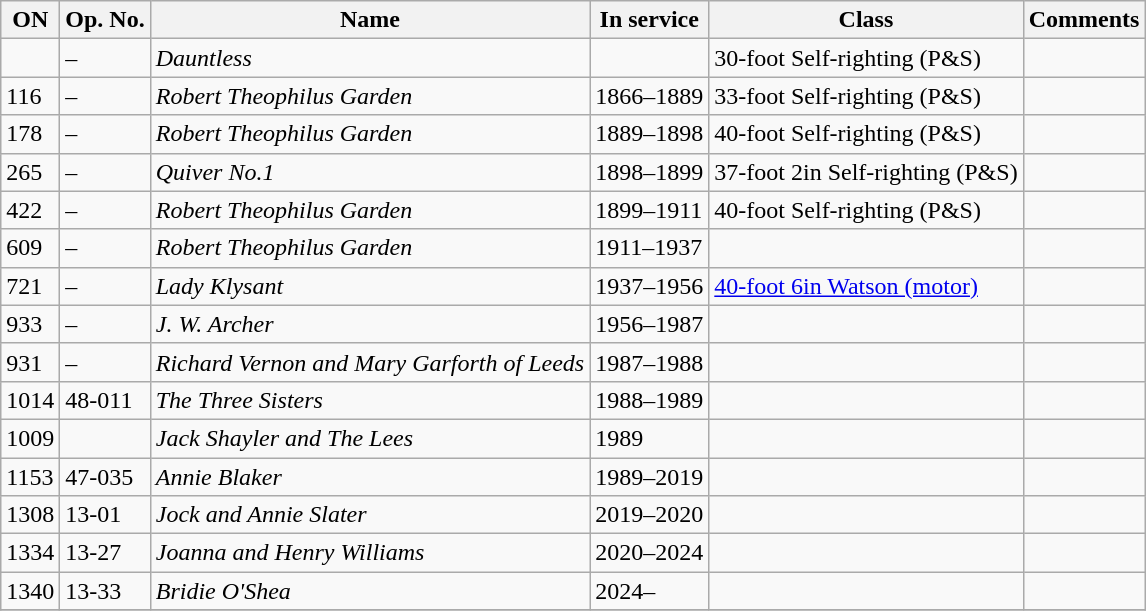<table class="wikitable">
<tr>
<th>ON</th>
<th>Op. No.</th>
<th>Name</th>
<th>In service</th>
<th>Class</th>
<th>Comments</th>
</tr>
<tr>
<td></td>
<td>–</td>
<td><em>Dauntless</em></td>
<td></td>
<td>30-foot Self-righting (P&S)</td>
<td></td>
</tr>
<tr>
<td>116</td>
<td>–</td>
<td><em>Robert Theophilus Garden</em></td>
<td>1866–1889</td>
<td>33-foot Self-righting (P&S)</td>
<td></td>
</tr>
<tr>
<td>178</td>
<td>–</td>
<td><em>Robert Theophilus Garden</em></td>
<td>1889–1898</td>
<td>40-foot Self-righting (P&S)</td>
<td></td>
</tr>
<tr>
<td>265</td>
<td>–</td>
<td><em>Quiver No.1</em></td>
<td>1898–1899</td>
<td>37-foot 2in Self-righting (P&S)</td>
<td></td>
</tr>
<tr>
<td>422</td>
<td>–</td>
<td><em>Robert Theophilus Garden</em></td>
<td>1899–1911</td>
<td>40-foot Self-righting (P&S)</td>
<td></td>
</tr>
<tr>
<td>609</td>
<td>–</td>
<td><em>Robert Theophilus Garden</em></td>
<td>1911–1937</td>
<td></td>
<td></td>
</tr>
<tr>
<td>721</td>
<td>–</td>
<td><em>Lady Klysant</em></td>
<td>1937–1956</td>
<td><a href='#'>40-foot 6in Watson (motor)</a></td>
<td></td>
</tr>
<tr>
<td>933</td>
<td>–</td>
<td><em>J. W. Archer</em></td>
<td>1956–1987</td>
<td></td>
<td></td>
</tr>
<tr>
<td>931</td>
<td>–</td>
<td><em>Richard Vernon and Mary Garforth of Leeds</em></td>
<td>1987–1988</td>
<td></td>
<td></td>
</tr>
<tr>
<td>1014</td>
<td>48-011</td>
<td><em>The Three Sisters</em></td>
<td>1988–1989</td>
<td></td>
<td></td>
</tr>
<tr>
<td>1009</td>
<td></td>
<td><em>Jack Shayler and The Lees</em></td>
<td>1989</td>
<td></td>
<td></td>
</tr>
<tr>
<td>1153</td>
<td>47-035</td>
<td><em>Annie Blaker</em></td>
<td>1989–2019</td>
<td></td>
<td></td>
</tr>
<tr>
<td>1308</td>
<td>13-01</td>
<td><em>Jock and Annie Slater</em></td>
<td>2019–2020</td>
<td></td>
<td></td>
</tr>
<tr>
<td>1334</td>
<td>13-27</td>
<td><em>Joanna and Henry Williams</em></td>
<td>2020–2024</td>
<td></td>
<td></td>
</tr>
<tr>
<td>1340</td>
<td>13-33</td>
<td><em>Bridie O'Shea</em></td>
<td>2024–</td>
<td></td>
<td></td>
</tr>
<tr>
</tr>
</table>
